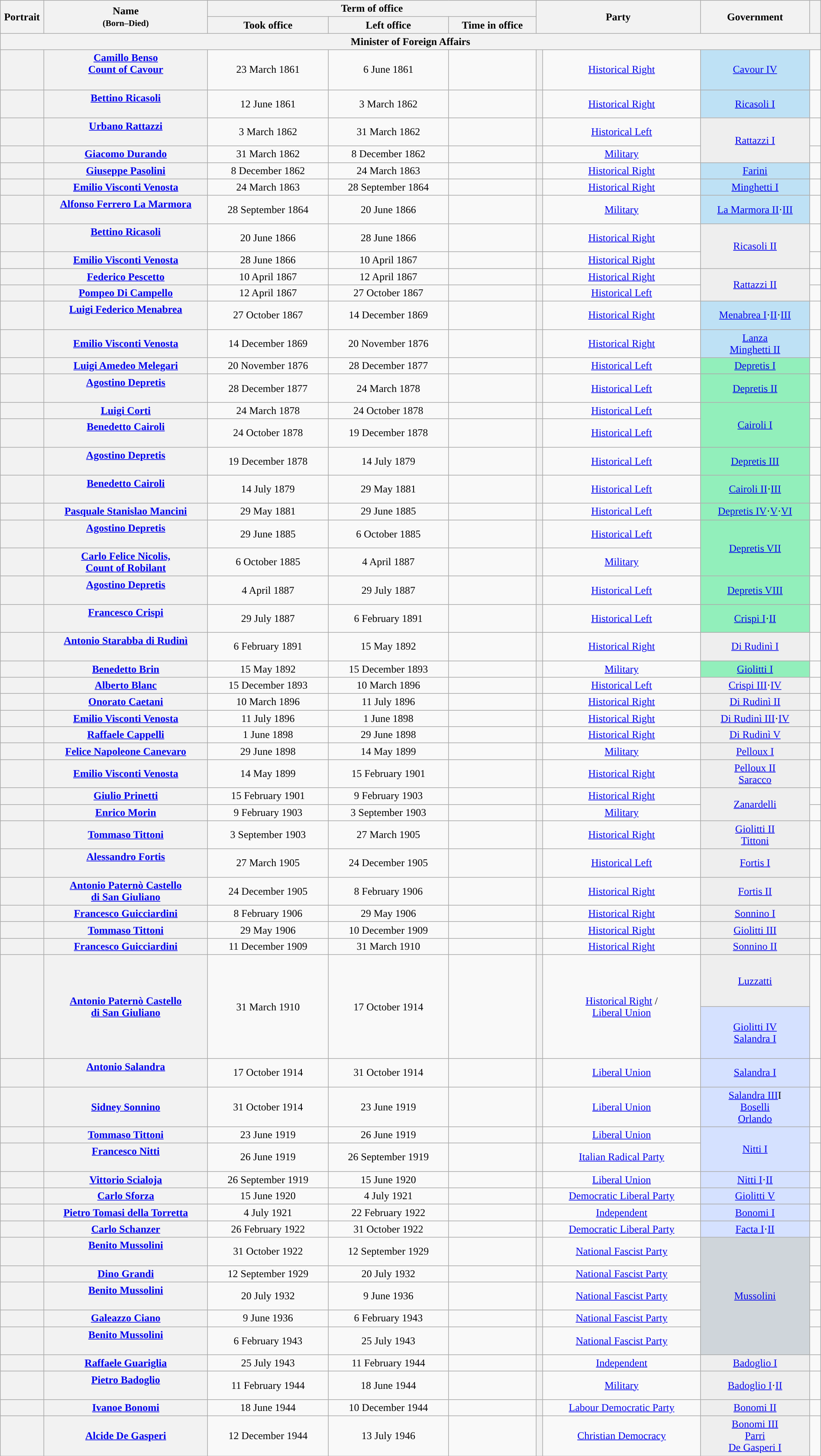<table class="wikitable" style="text-align:center; style="width=100%">
<tr>
<th width=1% rowspan=2>Portrait</th>
<th width=15% rowspan=2>Name<br><small>(Born–Died)</small></th>
<th width=30% colspan=3>Term of office</th>
<th width=15% rowspan=2 colspan=2>Party</th>
<th width=10% rowspan=2>Government</th>
<th width=1% rowspan=2></th>
</tr>
<tr style="text-align:center;">
<th width=11%>Took office</th>
<th width=11%>Left office</th>
<th width=8%>Time in office</th>
</tr>
<tr>
<th colspan=10>Minister of Foreign Affairs</th>
</tr>
<tr style="text-align:center;">
<th></th>
<th scope="row" style="font-weight:normal"><strong><a href='#'>Camillo Benso<br>Count of Cavour</a></strong><br><br><em></em></th>
<td>23 March 1861</td>
<td>6 June 1861</td>
<td></td>
<th style="background:"></th>
<td><a href='#'>Historical Right</a></td>
<td bgcolor=#BEE1F5><a href='#'>Cavour IV</a></td>
<td></td>
</tr>
<tr>
<th></th>
<th scope="row" style="font-weight:normal"><strong><a href='#'>Bettino Ricasoli</a></strong><br><br><em></em></th>
<td>12 June 1861</td>
<td>3 March 1862</td>
<td></td>
<th style="background:"></th>
<td><a href='#'>Historical Right</a></td>
<td bgcolor=#BEE1F5><a href='#'>Ricasoli I</a></td>
<td></td>
</tr>
<tr>
<th></th>
<th scope="row" style="font-weight:normal"><strong><a href='#'>Urbano Rattazzi</a></strong><br><br><em></em></th>
<td>3 March 1862</td>
<td>31 March 1862</td>
<td></td>
<th style="background:"></th>
<td><a href='#'>Historical Left</a></td>
<td rowspan=2 bgcolor=#EEEEEE><a href='#'>Rattazzi I</a></td>
<td></td>
</tr>
<tr>
<th></th>
<th scope="row" style="font-weight:normal"><strong><a href='#'>Giacomo Durando</a></strong><br></th>
<td>31 March 1862</td>
<td>8 December 1862</td>
<td></td>
<th style="background:"></th>
<td><a href='#'>Military</a></td>
<td></td>
</tr>
<tr>
<th></th>
<th scope="row" style="font-weight:normal"><strong><a href='#'>Giuseppe Pasolini</a></strong><br></th>
<td>8 December 1862</td>
<td>24 March 1863</td>
<td></td>
<th style="background:"></th>
<td><a href='#'>Historical Right</a></td>
<td bgcolor=#BEE1F5><a href='#'>Farini</a></td>
<td></td>
</tr>
<tr>
<th></th>
<th scope="row" style="font-weight:normal"><strong><a href='#'>Emilio Visconti Venosta</a></strong><br></th>
<td>24 March 1863</td>
<td>28 September 1864</td>
<td></td>
<th style="background:"></th>
<td><a href='#'>Historical Right</a></td>
<td bgcolor=#BEE1F5><a href='#'>Minghetti I</a></td>
<td></td>
</tr>
<tr>
<th></th>
<th scope="row" style="font-weight:normal"><strong><a href='#'>Alfonso Ferrero La Marmora</a></strong><br><br><em></em></th>
<td>28 September 1864</td>
<td>20 June 1866</td>
<td></td>
<th style="background:"></th>
<td><a href='#'>Military</a></td>
<td bgcolor=#BEE1F5><a href='#'>La Marmora II</a>·<a href='#'>III</a></td>
<td></td>
</tr>
<tr>
<th></th>
<th scope="row" style="font-weight:normal"><strong><a href='#'>Bettino Ricasoli</a></strong><br><br><em></em></th>
<td>20 June 1866</td>
<td>28 June 1866</td>
<td></td>
<th style="background:"></th>
<td><a href='#'>Historical Right</a></td>
<td rowspan=2 bgcolor=#EEEEEE><a href='#'>Ricasoli II</a></td>
<td></td>
</tr>
<tr>
<th></th>
<th scope="row" style="font-weight:normal"><strong><a href='#'>Emilio Visconti Venosta</a></strong><br></th>
<td>28 June 1866</td>
<td>10 April 1867</td>
<td></td>
<th style="background:"></th>
<td><a href='#'>Historical Right</a></td>
<td></td>
</tr>
<tr>
<th></th>
<th scope="row" style="font-weight:normal"><strong><a href='#'>Federico Pescetto</a></strong><br></th>
<td>10 April 1867</td>
<td>12 April 1867</td>
<td></td>
<th style="background:"></th>
<td><a href='#'>Historical Right</a></td>
<td rowspan=2 bgcolor=#EEEEEE><a href='#'>Rattazzi II</a></td>
<td></td>
</tr>
<tr>
<th></th>
<th scope="row" style="font-weight:normal"><strong><a href='#'>Pompeo Di Campello</a></strong><br></th>
<td>12 April 1867</td>
<td>27 October 1867</td>
<td></td>
<th style="background:"></th>
<td><a href='#'>Historical Left</a></td>
<td></td>
</tr>
<tr>
<th></th>
<th scope="row" style="font-weight:normal"><strong><a href='#'>Luigi Federico Menabrea</a></strong><br><br><em></em></th>
<td>27 October 1867</td>
<td>14 December 1869</td>
<td></td>
<th style="background:"></th>
<td><a href='#'>Historical Right</a></td>
<td bgcolor=#BEE1F5><a href='#'>Menabrea I</a>·<a href='#'>II</a>·<a href='#'>III</a></td>
<td></td>
</tr>
<tr>
<th></th>
<th scope="row" style="font-weight:normal"><strong><a href='#'>Emilio Visconti Venosta</a></strong><br></th>
<td>14 December 1869</td>
<td>20 November 1876</td>
<td></td>
<th style="background:"></th>
<td><a href='#'>Historical Right</a></td>
<td bgcolor=#BEE1F5><a href='#'>Lanza</a><br><a href='#'>Minghetti II</a></td>
<td></td>
</tr>
<tr>
<th></th>
<th scope="row" style="font-weight:normal"><strong><a href='#'>Luigi Amedeo Melegari</a></strong><br></th>
<td>20 November 1876</td>
<td>28 December 1877</td>
<td></td>
<th style="background:"></th>
<td><a href='#'>Historical Left</a></td>
<td bgcolor=#92EFBB><a href='#'>Depretis I</a></td>
<td></td>
</tr>
<tr>
<th></th>
<th scope="row" style="font-weight:normal"><strong><a href='#'>Agostino Depretis</a></strong><br><br><em></em></th>
<td>28 December 1877</td>
<td>24 March 1878</td>
<td></td>
<th style="background:"></th>
<td><a href='#'>Historical Left</a></td>
<td bgcolor=#92EFBB><a href='#'>Depretis II</a></td>
<td></td>
</tr>
<tr>
<th></th>
<th scope="row" style="font-weight:normal"><strong><a href='#'>Luigi Corti</a></strong><br></th>
<td>24 March 1878</td>
<td>24 October 1878</td>
<td></td>
<th style="background:"></th>
<td><a href='#'>Historical Left</a></td>
<td rowspan=2 bgcolor=#92EFBB><a href='#'>Cairoli I</a></td>
<td></td>
</tr>
<tr>
<th></th>
<th scope="row" style="font-weight:normal"><strong><a href='#'>Benedetto Cairoli</a></strong><br><br><em></em></th>
<td>24 October 1878</td>
<td>19 December 1878</td>
<td></td>
<th style="background:"></th>
<td><a href='#'>Historical Left</a></td>
<td></td>
</tr>
<tr>
<th></th>
<th scope="row" style="font-weight:normal"><strong><a href='#'>Agostino Depretis</a></strong><br><br><em></em></th>
<td>19 December 1878</td>
<td>14 July 1879</td>
<td></td>
<th style="background:"></th>
<td><a href='#'>Historical Left</a></td>
<td bgcolor=#92EFBB><a href='#'>Depretis III</a></td>
<td></td>
</tr>
<tr>
<th></th>
<th scope="row" style="font-weight:normal"><strong><a href='#'>Benedetto Cairoli</a></strong><br><br><em></em></th>
<td>14 July 1879</td>
<td>29 May 1881</td>
<td></td>
<th style="background:"></th>
<td><a href='#'>Historical Left</a></td>
<td bgcolor=#92EFBB><a href='#'>Cairoli II</a>·<a href='#'>III</a></td>
<td></td>
</tr>
<tr>
<th></th>
<th scope="row" style="font-weight:normal"><strong><a href='#'>Pasquale Stanislao Mancini</a></strong><br></th>
<td>29 May 1881</td>
<td>29 June 1885</td>
<td></td>
<th style="background:"></th>
<td><a href='#'>Historical Left</a></td>
<td bgcolor=#92EFBB><a href='#'>Depretis IV</a>·<a href='#'>V</a>·<a href='#'>VI</a></td>
<td></td>
</tr>
<tr>
<th></th>
<th scope="row" style="font-weight:normal"><strong><a href='#'>Agostino Depretis</a></strong><br><br><em></em></th>
<td>29 June 1885</td>
<td>6 October 1885</td>
<td></td>
<th style="background:"></th>
<td><a href='#'>Historical Left</a></td>
<td rowspan=2 bgcolor=#92EFBB><a href='#'>Depretis VII</a></td>
<td></td>
</tr>
<tr>
<th></th>
<th scope="row" style="font-weight:normal"><strong><a href='#'>Carlo Felice Nicolis,<br>Count of Robilant</a></strong><br></th>
<td>6 October 1885</td>
<td>4 April 1887</td>
<td></td>
<th style="background:"></th>
<td><a href='#'>Military</a></td>
<td></td>
</tr>
<tr>
<th></th>
<th scope="row" style="font-weight:normal"><strong><a href='#'>Agostino Depretis</a></strong><br><br><em></em></th>
<td>4 April 1887</td>
<td>29 July 1887</td>
<td></td>
<th style="background:"></th>
<td><a href='#'>Historical Left</a></td>
<td bgcolor=#92EFBB><a href='#'>Depretis VIII</a></td>
<td></td>
</tr>
<tr>
<th></th>
<th scope="row" style="font-weight:normal"><strong><a href='#'>Francesco Crispi</a></strong><br><br><em></em></th>
<td>29 July 1887</td>
<td>6 February 1891</td>
<td></td>
<th style="background:"></th>
<td><a href='#'>Historical Left</a></td>
<td bgcolor=#92EFBB><a href='#'>Crispi I</a>·<a href='#'>II</a></td>
<td></td>
</tr>
<tr>
<th></th>
<th scope="row" style="font-weight:normal"><strong><a href='#'>Antonio Starabba di Rudinì</a></strong><br><br><em></em></th>
<td>6 February 1891</td>
<td>15 May 1892</td>
<td></td>
<th style="background:"></th>
<td><a href='#'>Historical Right</a></td>
<td bgcolor=#EEEEEE><a href='#'>Di Rudinì I</a></td>
<td></td>
</tr>
<tr>
<th></th>
<th scope="row" style="font-weight:normal"><strong><a href='#'>Benedetto Brin</a></strong><br></th>
<td>15 May 1892</td>
<td>15 December 1893</td>
<td></td>
<th style="background:"></th>
<td><a href='#'>Military</a></td>
<td bgcolor=#92EFBB><a href='#'>Giolitti I</a></td>
<td></td>
</tr>
<tr>
<th></th>
<th scope="row" style="font-weight:normal"><strong><a href='#'>Alberto Blanc</a></strong><br></th>
<td>15 December 1893</td>
<td>10 March 1896</td>
<td></td>
<th style="background:"></th>
<td><a href='#'>Historical Left</a></td>
<td bgcolor=#EEEEEE><a href='#'>Crispi III</a>·<a href='#'>IV</a></td>
<td></td>
</tr>
<tr>
<th></th>
<th scope="row" style="font-weight:normal"><strong><a href='#'>Onorato Caetani</a></strong><br></th>
<td>10 March 1896</td>
<td>11 July 1896</td>
<td></td>
<th style="background:"></th>
<td><a href='#'>Historical Right</a></td>
<td bgcolor=#EEEEEE><a href='#'>Di Rudinì II</a></td>
<td></td>
</tr>
<tr>
<th></th>
<th scope="row" style="font-weight:normal"><strong><a href='#'>Emilio Visconti Venosta</a></strong><br></th>
<td>11 July 1896</td>
<td>1 June 1898</td>
<td></td>
<th style="background:"></th>
<td><a href='#'>Historical Right</a></td>
<td bgcolor=#EEEEEE><a href='#'>Di Rudinì III</a>·<a href='#'>IV</a></td>
<td></td>
</tr>
<tr>
<th></th>
<th scope="row" style="font-weight:normal"><strong><a href='#'>Raffaele Cappelli</a></strong><br></th>
<td>1 June 1898</td>
<td>29 June 1898</td>
<td></td>
<th style="background:"></th>
<td><a href='#'>Historical Right</a></td>
<td bgcolor=#EEEEEE><a href='#'>Di Rudinì V</a></td>
<td></td>
</tr>
<tr>
<th></th>
<th scope="row" style="font-weight:normal"><strong><a href='#'>Felice Napoleone Canevaro</a></strong><br></th>
<td>29 June 1898</td>
<td>14 May 1899</td>
<td></td>
<th style="background:"></th>
<td><a href='#'>Military</a></td>
<td bgcolor=#EEEEEE><a href='#'>Pelloux I</a></td>
<td></td>
</tr>
<tr>
<th></th>
<th scope="row" style="font-weight:normal"><strong><a href='#'>Emilio Visconti Venosta</a></strong><br></th>
<td>14 May 1899</td>
<td>15 February 1901</td>
<td></td>
<th style="background:"></th>
<td><a href='#'>Historical Right</a></td>
<td bgcolor=#EEEEEE><a href='#'>Pelloux II</a><br><a href='#'>Saracco</a></td>
<td></td>
</tr>
<tr>
<th></th>
<th scope="row" style="font-weight:normal"><strong><a href='#'>Giulio Prinetti</a></strong><br></th>
<td>15 February 1901</td>
<td>9 February 1903</td>
<td></td>
<th style="background:"></th>
<td><a href='#'>Historical Right</a></td>
<td rowspan=2 bgcolor=#EEEEEE><a href='#'>Zanardelli</a></td>
<td></td>
</tr>
<tr>
<th></th>
<th scope="row" style="font-weight:normal"><strong><a href='#'>Enrico Morin</a></strong><br></th>
<td>9 February 1903</td>
<td>3 September 1903</td>
<td></td>
<th style="background:"></th>
<td><a href='#'>Military</a></td>
<td></td>
</tr>
<tr>
<th></th>
<th scope="row" style="font-weight:normal"><strong><a href='#'>Tommaso Tittoni</a></strong><br></th>
<td>3 September 1903</td>
<td>27 March 1905</td>
<td></td>
<th style="background:"></th>
<td><a href='#'>Historical Right</a></td>
<td bgcolor=#EEEEEE><a href='#'>Giolitti II</a><br><a href='#'>Tittoni</a></td>
<td></td>
</tr>
<tr>
<th></th>
<th scope="row" style="font-weight:normal"><strong><a href='#'>Alessandro Fortis</a></strong><br><br><em></em></th>
<td>27 March 1905</td>
<td>24 December 1905</td>
<td></td>
<th style="background:"></th>
<td><a href='#'>Historical Left</a></td>
<td bgcolor=#EEEEEE><a href='#'>Fortis I</a></td>
<td></td>
</tr>
<tr>
<th></th>
<th scope="row" style="font-weight:normal"><strong><a href='#'>Antonio Paternò Castello<br>di San Giuliano</a></strong><br></th>
<td>24 December 1905</td>
<td>8 February 1906</td>
<td></td>
<th style="background:"></th>
<td><a href='#'>Historical Right</a></td>
<td bgcolor=#EEEEEE><a href='#'>Fortis II</a></td>
<td></td>
</tr>
<tr>
<th></th>
<th scope="row" style="font-weight:normal"><strong><a href='#'>Francesco Guicciardini</a></strong><br></th>
<td>8 February 1906</td>
<td>29 May 1906</td>
<td></td>
<th style="background:"></th>
<td><a href='#'>Historical Right</a></td>
<td bgcolor=#EEEEEE><a href='#'>Sonnino I</a></td>
<td></td>
</tr>
<tr>
<th></th>
<th scope="row" style="font-weight:normal"><strong><a href='#'>Tommaso Tittoni</a></strong><br></th>
<td>29 May 1906</td>
<td>10 December 1909</td>
<td></td>
<th style="background:"></th>
<td><a href='#'>Historical Right</a></td>
<td bgcolor=#EEEEEE><a href='#'>Giolitti III</a></td>
<td></td>
</tr>
<tr>
<th></th>
<th scope="row" style="font-weight:normal"><strong><a href='#'>Francesco Guicciardini</a></strong><br></th>
<td>11 December 1909</td>
<td>31 March 1910</td>
<td></td>
<th style="background:"></th>
<td><a href='#'>Historical Right</a></td>
<td bgcolor=#EEEEEE><a href='#'>Sonnino II</a></td>
<td></td>
</tr>
<tr style="height:5em;">
<th rowspan=2></th>
<th scope="row" style="font-weight:normal" rowspan=2><strong><a href='#'>Antonio Paternò Castello<br>di San Giuliano</a></strong><br></th>
<td rowspan=2>31 March 1910</td>
<td rowspan=2>17 October 1914</td>
<td rowspan=2></td>
<th rowspan=2 style="background:"></th>
<td rowspan=2><a href='#'>Historical Right</a> /<br><a href='#'>Liberal Union</a></td>
<td bgcolor=#EEEEEE><a href='#'>Luzzatti</a></td>
<td rowspan=2></td>
</tr>
<tr style="height:5em;">
<td bgcolor=#D5E1FF><a href='#'>Giolitti IV</a><br><a href='#'>Salandra I</a></td>
</tr>
<tr>
<th></th>
<th scope="row" style="font-weight:normal"><strong><a href='#'>Antonio Salandra</a></strong><br><br><em></em></th>
<td>17 October 1914</td>
<td>31 October 1914</td>
<td></td>
<th style="background:"></th>
<td><a href='#'>Liberal Union</a></td>
<td bgcolor=#D5E1FF><a href='#'>Salandra I</a></td>
<td></td>
</tr>
<tr>
<th></th>
<th scope="row" style="font-weight:normal"><strong><a href='#'>Sidney Sonnino</a></strong><br></th>
<td>31 October 1914</td>
<td>23 June 1919</td>
<td></td>
<th style="background:"></th>
<td><a href='#'>Liberal Union</a></td>
<td bgcolor=#D5E1FF><a href='#'>Salandra III</a>I<br><a href='#'>Boselli</a><br><a href='#'>Orlando</a></td>
<td></td>
</tr>
<tr>
<th></th>
<th scope="row" style="font-weight:normal"><strong><a href='#'>Tommaso Tittoni</a></strong><br></th>
<td>23 June 1919</td>
<td>26 June 1919</td>
<td></td>
<th style="background:"></th>
<td><a href='#'>Liberal Union</a></td>
<td rowspan=2 bgcolor=#D5E1FF><a href='#'>Nitti I</a></td>
<td></td>
</tr>
<tr>
<th></th>
<th scope="row" style="font-weight:normal"><strong><a href='#'>Francesco Nitti</a></strong><br><br><em></em></th>
<td>26 June 1919</td>
<td>26 September 1919</td>
<td></td>
<th style="background:"></th>
<td><a href='#'>Italian Radical Party</a></td>
<td></td>
</tr>
<tr>
<th></th>
<th scope="row" style="font-weight:normal"><strong><a href='#'>Vittorio Scialoja</a></strong><br></th>
<td>26 September 1919</td>
<td>15 June 1920</td>
<td></td>
<th style="background:"></th>
<td><a href='#'>Liberal Union</a></td>
<td bgcolor=#D5E1FF><a href='#'>Nitti I</a>·<a href='#'>II</a></td>
<td></td>
</tr>
<tr>
<th></th>
<th scope="row" style="font-weight:normal"><strong><a href='#'>Carlo Sforza</a></strong><br></th>
<td>15 June 1920</td>
<td>4 July 1921</td>
<td></td>
<th style="background:"></th>
<td><a href='#'>Democratic Liberal Party</a></td>
<td bgcolor=#D5E1FF><a href='#'>Giolitti V</a></td>
<td></td>
</tr>
<tr>
<th></th>
<th scope="row" style="font-weight:normal"><strong><a href='#'>Pietro Tomasi della Torretta</a></strong><br></th>
<td>4 July 1921</td>
<td>22 February 1922</td>
<td></td>
<th style="background:"></th>
<td><a href='#'>Independent</a></td>
<td bgcolor=#D5E1FF><a href='#'>Bonomi I</a></td>
<td></td>
</tr>
<tr>
<th></th>
<th scope="row" style="font-weight:normal"><strong><a href='#'>Carlo Schanzer</a></strong><br></th>
<td>26 February 1922</td>
<td>31 October 1922</td>
<td></td>
<th style="background:"></th>
<td><a href='#'>Democratic Liberal Party</a></td>
<td bgcolor=#D5E1FF><a href='#'>Facta I</a>·<a href='#'>II</a></td>
<td></td>
</tr>
<tr>
<th></th>
<th scope="row" style="font-weight:normal"><strong><a href='#'>Benito Mussolini</a></strong><br><br><em></em></th>
<td>31 October 1922</td>
<td>12 September 1929</td>
<td></td>
<th style="background:"></th>
<td><a href='#'>National Fascist Party</a></td>
<td rowspan=5 bgcolor=#CFD5DA><a href='#'>Mussolini</a></td>
<td></td>
</tr>
<tr>
<th></th>
<th scope="row" style="font-weight:normal"><strong><a href='#'>Dino Grandi</a></strong><br></th>
<td>12 September 1929</td>
<td>20 July 1932</td>
<td></td>
<th style="background:"></th>
<td><a href='#'>National Fascist Party</a></td>
<td></td>
</tr>
<tr>
<th></th>
<th scope="row" style="font-weight:normal"><strong><a href='#'>Benito Mussolini</a></strong><br><br><em></em></th>
<td>20 July 1932</td>
<td>9 June 1936</td>
<td></td>
<th style="background:"></th>
<td><a href='#'>National Fascist Party</a></td>
<td></td>
</tr>
<tr>
<th></th>
<th scope="row" style="font-weight:normal"><strong><a href='#'>Galeazzo Ciano</a></strong><br></th>
<td>9 June 1936</td>
<td>6 February 1943</td>
<td></td>
<th style="background:"></th>
<td><a href='#'>National Fascist Party</a></td>
<td></td>
</tr>
<tr>
<th></th>
<th scope="row" style="font-weight:normal"><strong><a href='#'>Benito Mussolini</a></strong><br><br><em></em></th>
<td>6 February 1943</td>
<td>25 July 1943</td>
<td></td>
<th style="background:"></th>
<td><a href='#'>National Fascist Party</a></td>
<td></td>
</tr>
<tr>
<th></th>
<th scope="row" style="font-weight:normal"><strong><a href='#'>Raffaele Guariglia</a></strong><br></th>
<td>25 July 1943</td>
<td>11 February 1944</td>
<td></td>
<th style="background:"></th>
<td><a href='#'>Independent</a></td>
<td bgcolor=#EEEEEE><a href='#'>Badoglio I</a></td>
<td></td>
</tr>
<tr>
<th></th>
<th scope="row" style="font-weight:normal"><strong><a href='#'>Pietro Badoglio</a></strong><br><br><em></em></th>
<td>11 February 1944</td>
<td>18 June 1944</td>
<td></td>
<th style="background:"></th>
<td><a href='#'>Military</a></td>
<td bgcolor=#EEEEEE><a href='#'>Badoglio I</a>·<a href='#'>II</a></td>
<td></td>
</tr>
<tr>
<th></th>
<th scope="row" style="font-weight:normal"><strong><a href='#'>Ivanoe Bonomi</a></strong><br></th>
<td>18 June 1944</td>
<td>10 December 1944</td>
<td></td>
<th style="background:"></th>
<td><a href='#'>Labour Democratic Party</a></td>
<td bgcolor=#EEEEEE><a href='#'>Bonomi II</a></td>
<td></td>
</tr>
<tr>
<th></th>
<th scope="row" style="font-weight:normal"><strong><a href='#'>Alcide De Gasperi</a></strong><br></th>
<td>12 December 1944</td>
<td>13 July 1946</td>
<td></td>
<th style="background:"></th>
<td><a href='#'>Christian Democracy</a></td>
<td bgcolor=#EEEEEE><a href='#'>Bonomi III</a><br><a href='#'>Parri</a><br><a href='#'>De Gasperi I</a></td>
<td></td>
</tr>
</table>
